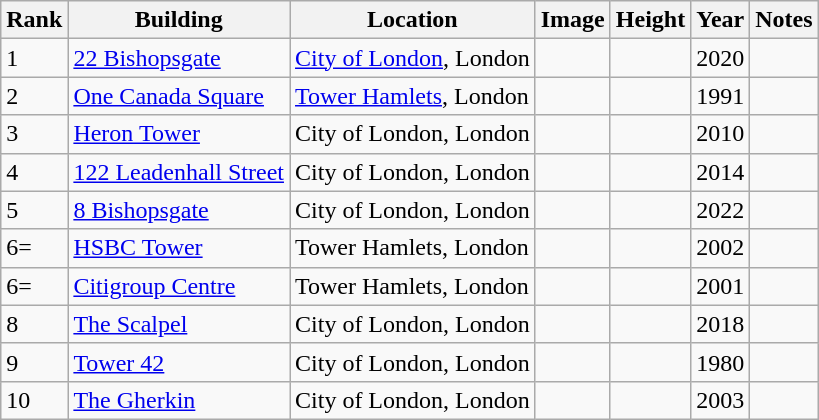<table class="wikitable sortable">
<tr>
<th>Rank<br></th>
<th>Building<br></th>
<th>Location<br></th>
<th class="unsortable">Image</th>
<th>Height<br></th>
<th>Year<br></th>
<th class="unsortable">Notes</th>
</tr>
<tr>
<td>1</td>
<td><a href='#'>22 Bishopsgate</a></td>
<td><a href='#'>City of London</a>, London</td>
<td></td>
<td></td>
<td>2020</td>
<td></td>
</tr>
<tr>
<td>2</td>
<td><a href='#'>One Canada Square</a></td>
<td><a href='#'>Tower Hamlets</a>, London</td>
<td></td>
<td></td>
<td>1991</td>
<td></td>
</tr>
<tr>
<td>3</td>
<td><a href='#'>Heron Tower</a></td>
<td>City of London, London</td>
<td></td>
<td></td>
<td>2010</td>
<td></td>
</tr>
<tr>
<td>4</td>
<td><a href='#'>122 Leadenhall Street</a></td>
<td>City of London, London</td>
<td></td>
<td></td>
<td>2014</td>
<td></td>
</tr>
<tr>
<td>5</td>
<td><a href='#'>8 Bishopsgate</a></td>
<td>City of London, London</td>
<td></td>
<td></td>
<td>2022</td>
<td></td>
</tr>
<tr>
<td>6=</td>
<td><a href='#'>HSBC Tower</a></td>
<td>Tower Hamlets, London</td>
<td></td>
<td></td>
<td>2002</td>
<td></td>
</tr>
<tr>
<td>6=</td>
<td><a href='#'>Citigroup Centre</a></td>
<td>Tower Hamlets, London</td>
<td></td>
<td></td>
<td>2001</td>
<td></td>
</tr>
<tr>
<td>8</td>
<td><a href='#'>The Scalpel</a></td>
<td>City of London, London</td>
<td></td>
<td></td>
<td>2018</td>
<td></td>
</tr>
<tr>
<td>9</td>
<td><a href='#'>Tower 42</a></td>
<td>City of London, London</td>
<td></td>
<td></td>
<td>1980</td>
<td></td>
</tr>
<tr>
<td>10</td>
<td><a href='#'>The Gherkin</a></td>
<td>City of London, London</td>
<td></td>
<td></td>
<td>2003</td>
<td></td>
</tr>
</table>
